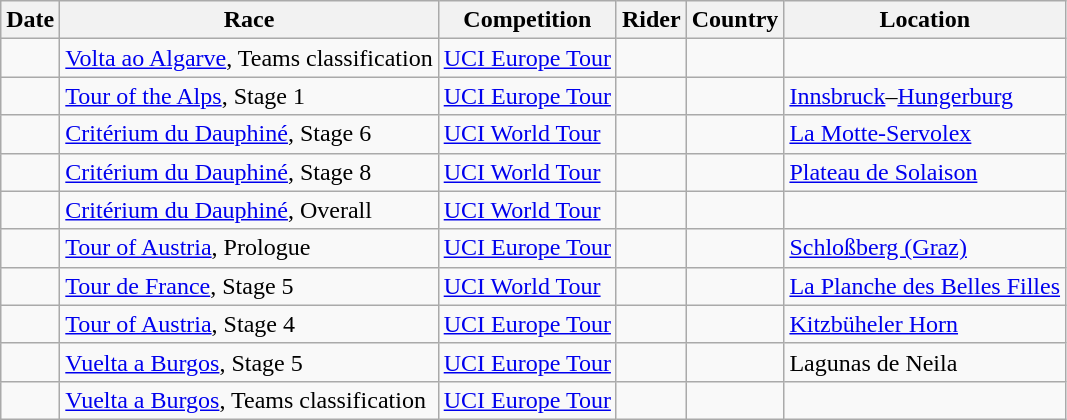<table class="wikitable sortable">
<tr>
<th>Date</th>
<th>Race</th>
<th>Competition</th>
<th>Rider</th>
<th>Country</th>
<th>Location</th>
</tr>
<tr>
<td></td>
<td><a href='#'>Volta ao Algarve</a>, Teams classification</td>
<td><a href='#'>UCI Europe Tour</a></td>
<td align="center"></td>
<td></td>
<td></td>
</tr>
<tr>
<td></td>
<td><a href='#'>Tour of the Alps</a>, Stage 1</td>
<td><a href='#'>UCI Europe Tour</a></td>
<td></td>
<td></td>
<td><a href='#'>Innsbruck</a>–<a href='#'>Hungerburg</a></td>
</tr>
<tr>
<td></td>
<td><a href='#'>Critérium du Dauphiné</a>, Stage 6</td>
<td><a href='#'>UCI World Tour</a></td>
<td></td>
<td></td>
<td><a href='#'>La Motte-Servolex</a></td>
</tr>
<tr>
<td></td>
<td><a href='#'>Critérium du Dauphiné</a>, Stage 8</td>
<td><a href='#'>UCI World Tour</a></td>
<td></td>
<td></td>
<td><a href='#'>Plateau de Solaison</a></td>
</tr>
<tr>
<td></td>
<td><a href='#'>Critérium du Dauphiné</a>, Overall</td>
<td><a href='#'>UCI World Tour</a></td>
<td></td>
<td></td>
<td></td>
</tr>
<tr>
<td></td>
<td><a href='#'>Tour of Austria</a>, Prologue</td>
<td><a href='#'>UCI Europe Tour</a></td>
<td></td>
<td></td>
<td><a href='#'>Schloßberg (Graz)</a></td>
</tr>
<tr>
<td></td>
<td><a href='#'>Tour de France</a>, Stage 5</td>
<td><a href='#'>UCI World Tour</a></td>
<td></td>
<td></td>
<td><a href='#'>La Planche des Belles Filles</a></td>
</tr>
<tr>
<td></td>
<td><a href='#'>Tour of Austria</a>, Stage 4</td>
<td><a href='#'>UCI Europe Tour</a></td>
<td></td>
<td></td>
<td><a href='#'>Kitzbüheler Horn</a></td>
</tr>
<tr>
<td></td>
<td><a href='#'>Vuelta a Burgos</a>, Stage 5</td>
<td><a href='#'>UCI Europe Tour</a></td>
<td></td>
<td></td>
<td>Lagunas de Neila</td>
</tr>
<tr>
<td></td>
<td><a href='#'>Vuelta a Burgos</a>, Teams classification</td>
<td><a href='#'>UCI Europe Tour</a></td>
<td align="center"></td>
<td></td>
<td></td>
</tr>
</table>
